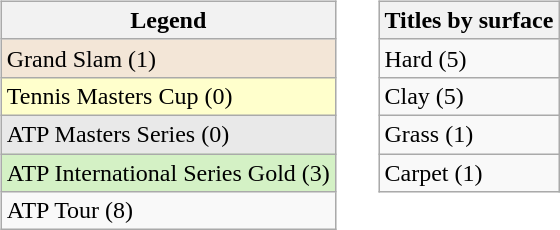<table width=40%>
<tr>
<td valign=top width=30% align=left><br><table class="wikitable">
<tr>
<th>Legend</th>
</tr>
<tr style="background:#f3e6d7;">
<td>Grand Slam (1)</td>
</tr>
<tr style="background:#ffffcc;">
<td>Tennis Masters Cup (0)</td>
</tr>
<tr style="background:#e9e9e9;">
<td>ATP Masters Series (0)</td>
</tr>
<tr style="background:#d4f1c5;">
<td>ATP International Series Gold (3)</td>
</tr>
<tr>
<td>ATP Tour (8)</td>
</tr>
</table>
</td>
<td valign=top width=30% align=left><br><table class="wikitable">
<tr>
<th>Titles by surface</th>
</tr>
<tr>
<td>Hard (5)</td>
</tr>
<tr>
<td>Clay (5)</td>
</tr>
<tr>
<td>Grass (1)</td>
</tr>
<tr>
<td>Carpet (1)</td>
</tr>
</table>
</td>
</tr>
</table>
